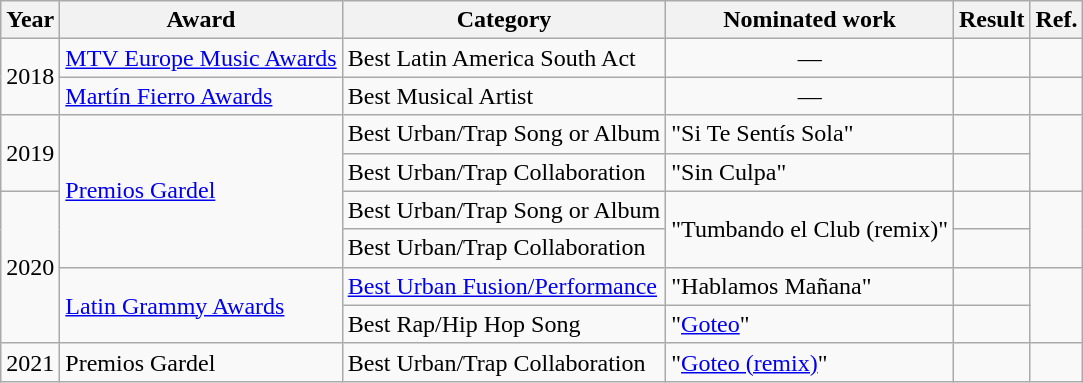<table class="wikitable">
<tr>
<th>Year</th>
<th>Award</th>
<th>Category</th>
<th>Nominated work</th>
<th>Result</th>
<th>Ref.</th>
</tr>
<tr>
<td rowspan="2">2018</td>
<td><a href='#'>MTV Europe Music Awards</a></td>
<td>Best Latin America South Act</td>
<td style="text-align:center;">—</td>
<td></td>
<td></td>
</tr>
<tr>
<td><a href='#'>Martín Fierro Awards</a></td>
<td>Best Musical Artist</td>
<td style="text-align:center;">—</td>
<td></td>
<td></td>
</tr>
<tr>
<td rowspan="2">2019</td>
<td rowspan="4"><a href='#'>Premios Gardel</a></td>
<td>Best Urban/Trap Song or Album</td>
<td>"Si Te Sentís Sola"</td>
<td></td>
<td rowspan="2"></td>
</tr>
<tr>
<td>Best Urban/Trap Collaboration</td>
<td>"Sin Culpa"</td>
<td></td>
</tr>
<tr>
<td rowspan="4">2020</td>
<td>Best Urban/Trap Song or Album</td>
<td rowspan="2">"Tumbando el Club (remix)"</td>
<td></td>
<td rowspan="2"></td>
</tr>
<tr>
<td>Best Urban/Trap Collaboration</td>
<td></td>
</tr>
<tr>
<td rowspan="2"><a href='#'>Latin Grammy Awards</a></td>
<td><a href='#'>Best Urban Fusion/Performance</a></td>
<td>"Hablamos Mañana"</td>
<td></td>
<td rowspan="2"></td>
</tr>
<tr>
<td>Best Rap/Hip Hop Song</td>
<td>"<a href='#'>Goteo</a>"</td>
<td></td>
</tr>
<tr>
<td>2021</td>
<td>Premios Gardel</td>
<td>Best Urban/Trap Collaboration</td>
<td>"<a href='#'>Goteo (remix)</a>"</td>
<td></td>
<td></td>
</tr>
</table>
